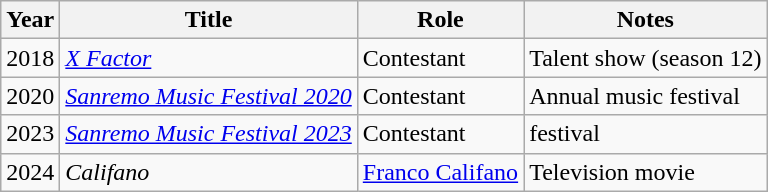<table class="wikitable plainrowheaders sortable">
<tr>
<th scope="col">Year</th>
<th scope="col">Title</th>
<th scope="col">Role</th>
<th scope="col" class="unsortable">Notes</th>
</tr>
<tr>
<td>2018</td>
<td><em><a href='#'>X Factor</a></em></td>
<td>Contestant</td>
<td>Talent show (season 12)</td>
</tr>
<tr>
<td>2020</td>
<td><em><a href='#'>Sanremo Music Festival 2020</a></em></td>
<td>Contestant</td>
<td>Annual music festival</td>
</tr>
<tr>
<td>2023</td>
<td><em><a href='#'>Sanremo Music Festival 2023</a></em></td>
<td>Contestant</td>
<td> festival</td>
</tr>
<tr>
<td>2024</td>
<td><em>Califano</em></td>
<td><a href='#'>Franco Califano</a></td>
<td>Television movie</td>
</tr>
</table>
